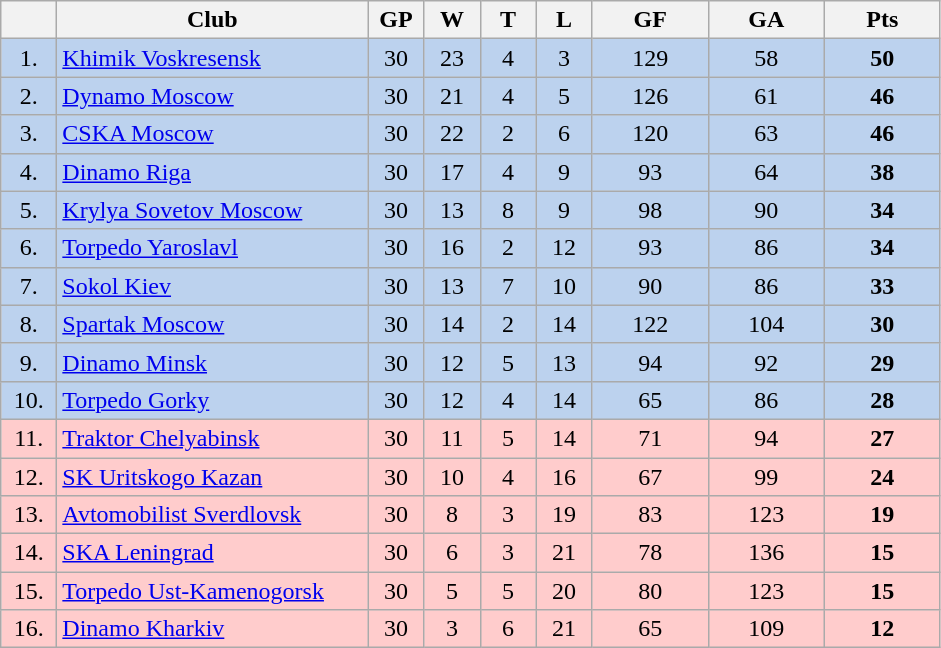<table class="wikitable">
<tr>
<th width="30"></th>
<th width="200">Club</th>
<th width="30">GP</th>
<th width="30">W</th>
<th width="30">T</th>
<th width="30">L</th>
<th width="70">GF</th>
<th width="70">GA</th>
<th width="70">Pts</th>
</tr>
<tr bgcolor="#BCD2EE" align="center">
<td>1.</td>
<td align="left"><a href='#'>Khimik Voskresensk</a></td>
<td>30</td>
<td>23</td>
<td>4</td>
<td>3</td>
<td>129</td>
<td>58</td>
<td><strong>50</strong></td>
</tr>
<tr bgcolor="#BCD2EE" align="center">
<td>2.</td>
<td align="left"><a href='#'>Dynamo Moscow</a></td>
<td>30</td>
<td>21</td>
<td>4</td>
<td>5</td>
<td>126</td>
<td>61</td>
<td><strong>46</strong></td>
</tr>
<tr bgcolor="#BCD2EE" align="center">
<td>3.</td>
<td align="left"><a href='#'>CSKA Moscow</a></td>
<td>30</td>
<td>22</td>
<td>2</td>
<td>6</td>
<td>120</td>
<td>63</td>
<td><strong>46</strong></td>
</tr>
<tr bgcolor="#BCD2EE" align="center">
<td>4.</td>
<td align="left"><a href='#'>Dinamo Riga</a></td>
<td>30</td>
<td>17</td>
<td>4</td>
<td>9</td>
<td>93</td>
<td>64</td>
<td><strong>38</strong></td>
</tr>
<tr bgcolor="#BCD2EE" align="center">
<td>5.</td>
<td align="left"><a href='#'>Krylya Sovetov Moscow</a></td>
<td>30</td>
<td>13</td>
<td>8</td>
<td>9</td>
<td>98</td>
<td>90</td>
<td><strong>34</strong></td>
</tr>
<tr bgcolor="#BCD2EE" align="center">
<td>6.</td>
<td align="left"><a href='#'>Torpedo Yaroslavl</a></td>
<td>30</td>
<td>16</td>
<td>2</td>
<td>12</td>
<td>93</td>
<td>86</td>
<td><strong>34</strong></td>
</tr>
<tr bgcolor="#BCD2EE" align="center">
<td>7.</td>
<td align="left"><a href='#'>Sokol Kiev</a></td>
<td>30</td>
<td>13</td>
<td>7</td>
<td>10</td>
<td>90</td>
<td>86</td>
<td><strong>33</strong></td>
</tr>
<tr bgcolor="#BCD2EE" align="center">
<td>8.</td>
<td align="left"><a href='#'>Spartak Moscow</a></td>
<td>30</td>
<td>14</td>
<td>2</td>
<td>14</td>
<td>122</td>
<td>104</td>
<td><strong>30</strong></td>
</tr>
<tr bgcolor="#BCD2EE" align="center">
<td>9.</td>
<td align="left"><a href='#'>Dinamo Minsk</a></td>
<td>30</td>
<td>12</td>
<td>5</td>
<td>13</td>
<td>94</td>
<td>92</td>
<td><strong>29</strong></td>
</tr>
<tr bgcolor="#BCD2EE" align="center">
<td>10.</td>
<td align="left"><a href='#'>Torpedo Gorky</a></td>
<td>30</td>
<td>12</td>
<td>4</td>
<td>14</td>
<td>65</td>
<td>86</td>
<td><strong>28</strong></td>
</tr>
<tr bgcolor="#FFCCCC" align="center">
<td>11.</td>
<td align="left"><a href='#'>Traktor Chelyabinsk</a></td>
<td>30</td>
<td>11</td>
<td>5</td>
<td>14</td>
<td>71</td>
<td>94</td>
<td><strong>27</strong></td>
</tr>
<tr bgcolor="#FFCCCC" align="center">
<td>12.</td>
<td align="left"><a href='#'>SK Uritskogo Kazan</a></td>
<td>30</td>
<td>10</td>
<td>4</td>
<td>16</td>
<td>67</td>
<td>99</td>
<td><strong>24</strong></td>
</tr>
<tr bgcolor="#FFCCCC" align="center">
<td>13.</td>
<td align="left"><a href='#'>Avtomobilist Sverdlovsk</a></td>
<td>30</td>
<td>8</td>
<td>3</td>
<td>19</td>
<td>83</td>
<td>123</td>
<td><strong>19</strong></td>
</tr>
<tr bgcolor="#FFCCCC" align="center">
<td>14.</td>
<td align="left"><a href='#'>SKA Leningrad</a></td>
<td>30</td>
<td>6</td>
<td>3</td>
<td>21</td>
<td>78</td>
<td>136</td>
<td><strong>15</strong></td>
</tr>
<tr bgcolor="#FFCCCC" align="center">
<td>15.</td>
<td align="left"><a href='#'>Torpedo Ust-Kamenogorsk</a></td>
<td>30</td>
<td>5</td>
<td>5</td>
<td>20</td>
<td>80</td>
<td>123</td>
<td><strong>15</strong></td>
</tr>
<tr bgcolor="#FFCCCC" align="center">
<td>16.</td>
<td align="left"><a href='#'>Dinamo Kharkiv</a></td>
<td>30</td>
<td>3</td>
<td>6</td>
<td>21</td>
<td>65</td>
<td>109</td>
<td><strong>12</strong></td>
</tr>
</table>
